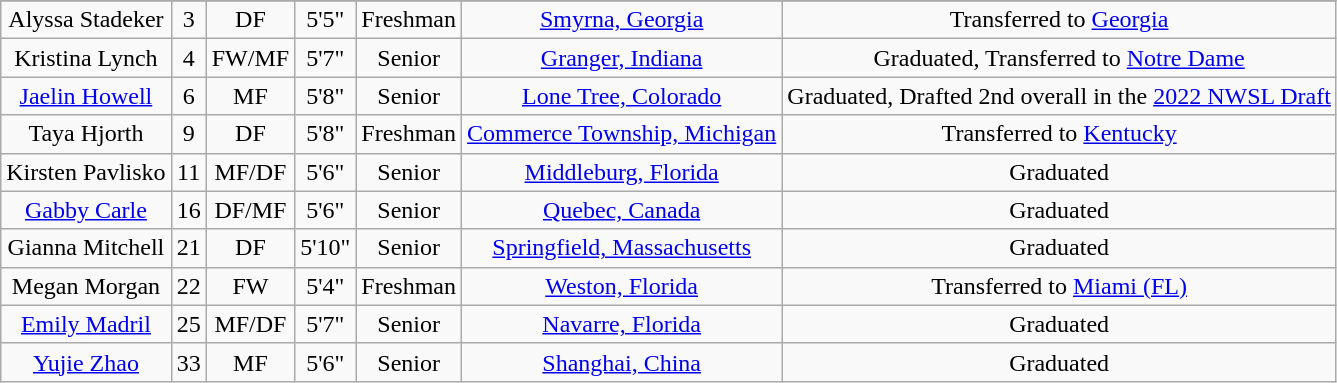<table class="wikitable sortable" style="text-align:center;" border="1">
<tr align=center>
</tr>
<tr>
<td>Alyssa Stadeker</td>
<td>3</td>
<td>DF</td>
<td>5'5"</td>
<td>Freshman</td>
<td><a href='#'>Smyrna, Georgia</a></td>
<td>Transferred to <a href='#'>Georgia</a></td>
</tr>
<tr>
<td>Kristina Lynch</td>
<td>4</td>
<td>FW/MF</td>
<td>5'7"</td>
<td>Senior</td>
<td><a href='#'>Granger, Indiana</a></td>
<td>Graduated, Transferred to <a href='#'>Notre Dame</a></td>
</tr>
<tr>
<td><a href='#'>Jaelin Howell</a></td>
<td>6</td>
<td>MF</td>
<td>5'8"</td>
<td>Senior</td>
<td><a href='#'>Lone Tree, Colorado</a></td>
<td>Graduated, Drafted 2nd overall in the <a href='#'>2022 NWSL Draft</a></td>
</tr>
<tr>
<td>Taya Hjorth</td>
<td>9</td>
<td>DF</td>
<td>5'8"</td>
<td>Freshman</td>
<td><a href='#'>Commerce Township, Michigan</a></td>
<td>Transferred to <a href='#'>Kentucky</a></td>
</tr>
<tr>
<td>Kirsten Pavlisko</td>
<td>11</td>
<td>MF/DF</td>
<td>5'6"</td>
<td>Senior</td>
<td><a href='#'>Middleburg, Florida</a></td>
<td>Graduated</td>
</tr>
<tr>
<td><a href='#'>Gabby Carle</a></td>
<td>16</td>
<td>DF/MF</td>
<td>5'6"</td>
<td> Senior</td>
<td><a href='#'>Quebec, Canada</a></td>
<td>Graduated</td>
</tr>
<tr>
<td>Gianna Mitchell</td>
<td>21</td>
<td>DF</td>
<td>5'10"</td>
<td> Senior</td>
<td><a href='#'>Springfield, Massachusetts</a></td>
<td>Graduated</td>
</tr>
<tr>
<td>Megan Morgan</td>
<td>22</td>
<td>FW</td>
<td>5'4"</td>
<td>Freshman</td>
<td><a href='#'>Weston, Florida</a></td>
<td>Transferred to <a href='#'>Miami (FL)</a></td>
</tr>
<tr>
<td><a href='#'>Emily Madril</a></td>
<td>25</td>
<td>MF/DF</td>
<td>5'7"</td>
<td> Senior</td>
<td><a href='#'>Navarre, Florida</a></td>
<td>Graduated</td>
</tr>
<tr>
<td><a href='#'>Yujie Zhao</a></td>
<td>33</td>
<td>MF</td>
<td>5'6"</td>
<td>Senior</td>
<td><a href='#'>Shanghai, China</a></td>
<td>Graduated</td>
</tr>
</table>
